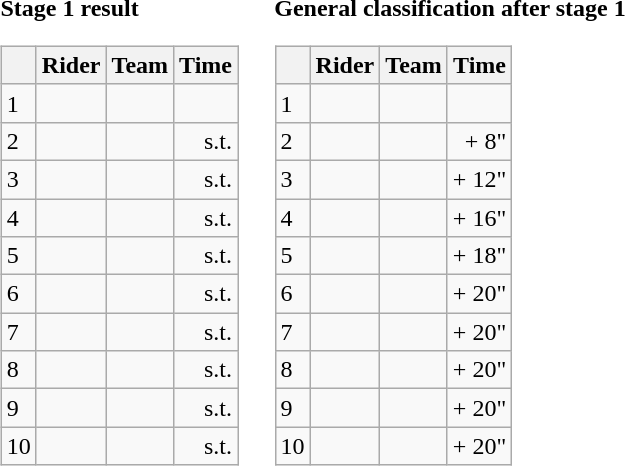<table>
<tr>
<td><strong>Stage 1 result</strong><br><table class="wikitable">
<tr>
<th></th>
<th>Rider</th>
<th>Team</th>
<th>Time</th>
</tr>
<tr>
<td>1</td>
<td></td>
<td></td>
<td align="right"></td>
</tr>
<tr>
<td>2</td>
<td></td>
<td></td>
<td align="right">s.t.</td>
</tr>
<tr>
<td>3</td>
<td></td>
<td></td>
<td align="right">s.t.</td>
</tr>
<tr>
<td>4</td>
<td></td>
<td></td>
<td align="right">s.t.</td>
</tr>
<tr>
<td>5</td>
<td></td>
<td></td>
<td align="right">s.t.</td>
</tr>
<tr>
<td>6</td>
<td></td>
<td></td>
<td align="right">s.t.</td>
</tr>
<tr>
<td>7</td>
<td></td>
<td></td>
<td align="right">s.t.</td>
</tr>
<tr>
<td>8</td>
<td></td>
<td></td>
<td align="right">s.t.</td>
</tr>
<tr>
<td>9</td>
<td></td>
<td></td>
<td align="right">s.t.</td>
</tr>
<tr>
<td>10</td>
<td></td>
<td></td>
<td align="right">s.t.</td>
</tr>
</table>
</td>
<td></td>
<td><strong>General classification after stage 1</strong><br><table class="wikitable">
<tr>
<th></th>
<th>Rider</th>
<th>Team</th>
<th>Time</th>
</tr>
<tr>
<td>1</td>
<td> </td>
<td></td>
<td align="right"></td>
</tr>
<tr>
<td>2</td>
<td> </td>
<td></td>
<td align="right">+ 8"</td>
</tr>
<tr>
<td>3</td>
<td></td>
<td></td>
<td align="right">+ 12"</td>
</tr>
<tr>
<td>4</td>
<td></td>
<td></td>
<td align="right">+ 16"</td>
</tr>
<tr>
<td>5</td>
<td></td>
<td></td>
<td align="right">+ 18"</td>
</tr>
<tr>
<td>6</td>
<td></td>
<td></td>
<td align="right">+ 20"</td>
</tr>
<tr>
<td>7</td>
<td></td>
<td></td>
<td align="right">+ 20"</td>
</tr>
<tr>
<td>8</td>
<td></td>
<td></td>
<td align="right">+ 20"</td>
</tr>
<tr>
<td>9</td>
<td></td>
<td></td>
<td align="right">+ 20"</td>
</tr>
<tr>
<td>10</td>
<td></td>
<td></td>
<td align="right">+ 20"</td>
</tr>
</table>
</td>
</tr>
</table>
